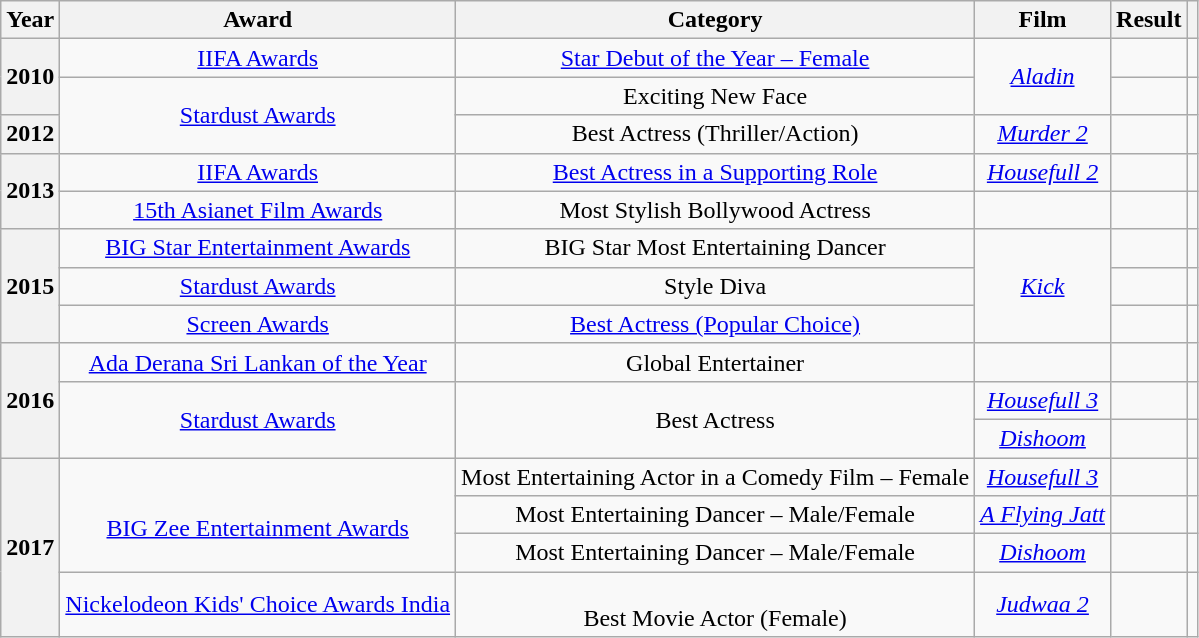<table class="wikitable" style="text-align:center;">
<tr>
<th scope="col">Year</th>
<th scope="col">Award</th>
<th scope="col">Category</th>
<th scope="col">Film</th>
<th scope="col">Result</th>
<th scope="col" class="unsortable"></th>
</tr>
<tr>
<th rowspan="2">2010</th>
<td><a href='#'>IIFA Awards</a></td>
<td><a href='#'>Star Debut of the Year – Female</a></td>
<td rowspan="2"><em><a href='#'>Aladin</a></em></td>
<td></td>
<td></td>
</tr>
<tr>
<td rowspan="2"><a href='#'>Stardust Awards</a></td>
<td>Exciting New Face</td>
<td></td>
<td></td>
</tr>
<tr>
<th row>2012</th>
<td>Best Actress (Thriller/Action)</td>
<td><em><a href='#'>Murder 2</a></em></td>
<td></td>
<td></td>
</tr>
<tr>
<th rowspan="2">2013</th>
<td><a href='#'>IIFA Awards</a></td>
<td><a href='#'>Best Actress in a Supporting Role</a></td>
<td><em><a href='#'>Housefull 2</a></em></td>
<td></td>
<td></td>
</tr>
<tr>
<td><a href='#'>15th Asianet Film Awards</a></td>
<td>Most Stylish Bollywood Actress</td>
<td></td>
<td></td>
<td></td>
</tr>
<tr>
<th rowspan="3">2015</th>
<td><a href='#'>BIG Star Entertainment Awards</a></td>
<td>BIG Star Most Entertaining Dancer</td>
<td rowspan="3"><em><a href='#'>Kick</a></em></td>
<td></td>
<td></td>
</tr>
<tr>
<td><a href='#'>Stardust Awards</a></td>
<td>Style Diva</td>
<td></td>
<td></td>
</tr>
<tr>
<td><a href='#'>Screen Awards</a></td>
<td><a href='#'>Best Actress (Popular Choice)</a></td>
<td></td>
<td></td>
</tr>
<tr>
<th rowspan="3">2016</th>
<td><a href='#'>Ada Derana Sri Lankan of the Year</a></td>
<td>Global Entertainer</td>
<td></td>
<td></td>
<td></td>
</tr>
<tr>
<td rowspan="2"><a href='#'>Stardust Awards</a></td>
<td rowspan="2">Best Actress</td>
<td><em><a href='#'>Housefull 3</a></em></td>
<td></td>
<td></td>
</tr>
<tr>
<td><em><a href='#'>Dishoom</a></em></td>
<td></td>
<td></td>
</tr>
<tr>
<th rowspan="4">2017</th>
<td rowspan="3"><br><a href='#'>BIG Zee Entertainment Awards</a></td>
<td>Most Entertaining Actor in a Comedy Film – Female</td>
<td><em><a href='#'>Housefull 3</a></em></td>
<td></td>
<td></td>
</tr>
<tr>
<td>Most Entertaining Dancer – Male/Female</td>
<td><em><a href='#'>A Flying Jatt</a></em></td>
<td></td>
<td></td>
</tr>
<tr>
<td>Most Entertaining Dancer – Male/Female</td>
<td><em><a href='#'>Dishoom</a></em></td>
<td></td>
<td></td>
</tr>
<tr>
<td><a href='#'>Nickelodeon Kids' Choice Awards India</a></td>
<td><br>Best Movie Actor (Female)</td>
<td><em><a href='#'>Judwaa 2</a></em></td>
<td></td>
<td></td>
</tr>
</table>
